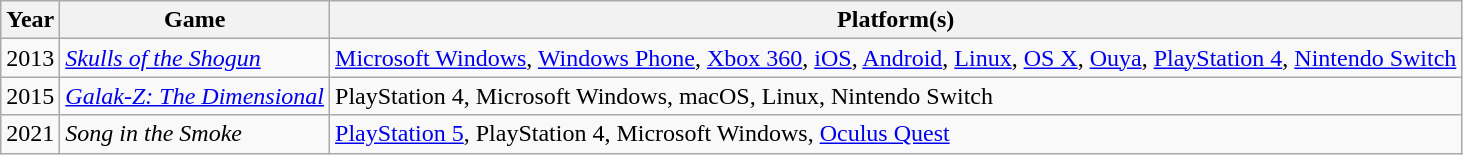<table class="wikitable sortable">
<tr>
<th>Year</th>
<th>Game</th>
<th>Platform(s)</th>
</tr>
<tr>
<td>2013</td>
<td><em><a href='#'>Skulls of the Shogun</a></em></td>
<td><a href='#'>Microsoft Windows</a>, <a href='#'>Windows Phone</a>, <a href='#'>Xbox 360</a>, <a href='#'>iOS</a>, <a href='#'>Android</a>, <a href='#'>Linux</a>, <a href='#'>OS X</a>, <a href='#'>Ouya</a>, <a href='#'>PlayStation 4</a>, <a href='#'>Nintendo Switch</a></td>
</tr>
<tr>
<td>2015</td>
<td><em><a href='#'>Galak-Z: The Dimensional</a></em></td>
<td>PlayStation 4, Microsoft Windows, macOS, Linux, Nintendo Switch</td>
</tr>
<tr>
<td>2021</td>
<td><em>Song in the Smoke</em></td>
<td><a href='#'>PlayStation 5</a>, PlayStation 4, Microsoft Windows, <a href='#'>Oculus Quest</a></td>
</tr>
</table>
